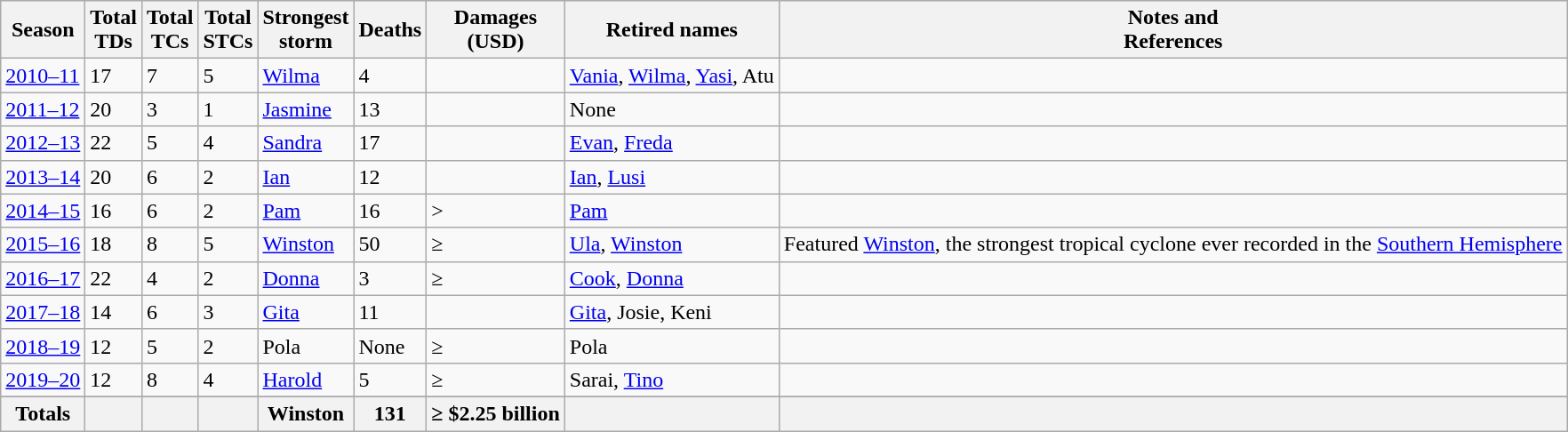<table class="wikitable sortable">
<tr>
<th>Season</th>
<th>Total<br>TDs</th>
<th>Total<br>TCs</th>
<th>Total<br>STCs</th>
<th>Strongest<br>storm</th>
<th>Deaths</th>
<th>Damages<br>(USD)</th>
<th>Retired names</th>
<th>Notes and<br>References</th>
</tr>
<tr>
<td><a href='#'>2010–11</a></td>
<td>17</td>
<td>7</td>
<td>5</td>
<td> <a href='#'>Wilma</a></td>
<td>4</td>
<td></td>
<td><a href='#'>Vania</a>, <a href='#'>Wilma</a>, <a href='#'>Yasi</a>, Atu</td>
<td></td>
</tr>
<tr>
<td><a href='#'>2011–12</a></td>
<td>20</td>
<td>3</td>
<td>1</td>
<td> <a href='#'>Jasmine</a></td>
<td>13</td>
<td></td>
<td>None</td>
<td></td>
</tr>
<tr>
<td><a href='#'>2012–13</a></td>
<td>22</td>
<td>5</td>
<td>4</td>
<td> <a href='#'>Sandra</a></td>
<td>17</td>
<td></td>
<td><a href='#'>Evan</a>, <a href='#'>Freda</a></td>
<td></td>
</tr>
<tr>
<td><a href='#'>2013–14</a></td>
<td>20</td>
<td>6</td>
<td>2</td>
<td> <a href='#'>Ian</a></td>
<td>12</td>
<td></td>
<td><a href='#'>Ian</a>, <a href='#'>Lusi</a></td>
<td></td>
</tr>
<tr>
<td><a href='#'>2014–15</a></td>
<td>16</td>
<td>6</td>
<td>2</td>
<td> <a href='#'>Pam</a></td>
<td>16</td>
<td>> </td>
<td><a href='#'>Pam</a></td>
<td></td>
</tr>
<tr>
<td><a href='#'>2015–16</a></td>
<td>18</td>
<td>8</td>
<td>5</td>
<td> <a href='#'>Winston</a></td>
<td>50</td>
<td>≥ </td>
<td><a href='#'>Ula</a>, <a href='#'>Winston</a></td>
<td>Featured <a href='#'>Winston</a>, the strongest tropical cyclone ever recorded in the <a href='#'>Southern Hemisphere</a> </td>
</tr>
<tr>
<td><a href='#'>2016–17</a></td>
<td>22</td>
<td>4</td>
<td>2</td>
<td> <a href='#'>Donna</a></td>
<td>3</td>
<td>≥ </td>
<td><a href='#'>Cook</a>, <a href='#'>Donna</a></td>
<td></td>
</tr>
<tr>
<td><a href='#'>2017–18</a></td>
<td>14</td>
<td>6</td>
<td>3</td>
<td> <a href='#'>Gita</a></td>
<td>11</td>
<td></td>
<td><a href='#'>Gita</a>, Josie, Keni</td>
<td></td>
</tr>
<tr>
<td><a href='#'>2018–19</a></td>
<td>12</td>
<td>5</td>
<td>2</td>
<td> Pola</td>
<td>None</td>
<td>≥ </td>
<td>Pola</td>
<td></td>
</tr>
<tr>
<td><a href='#'>2019–20</a></td>
<td>12</td>
<td>8</td>
<td>4</td>
<td> <a href='#'>Harold</a></td>
<td>5</td>
<td>≥ </td>
<td>Sarai, <a href='#'>Tino</a></td>
<td></td>
</tr>
<tr>
</tr>
<tr class="sortbottom">
<th>Totals</th>
<th></th>
<th></th>
<th></th>
<th>Winston</th>
<th>131</th>
<th>≥ $2.25 billion</th>
<th></th>
<th></th>
</tr>
</table>
